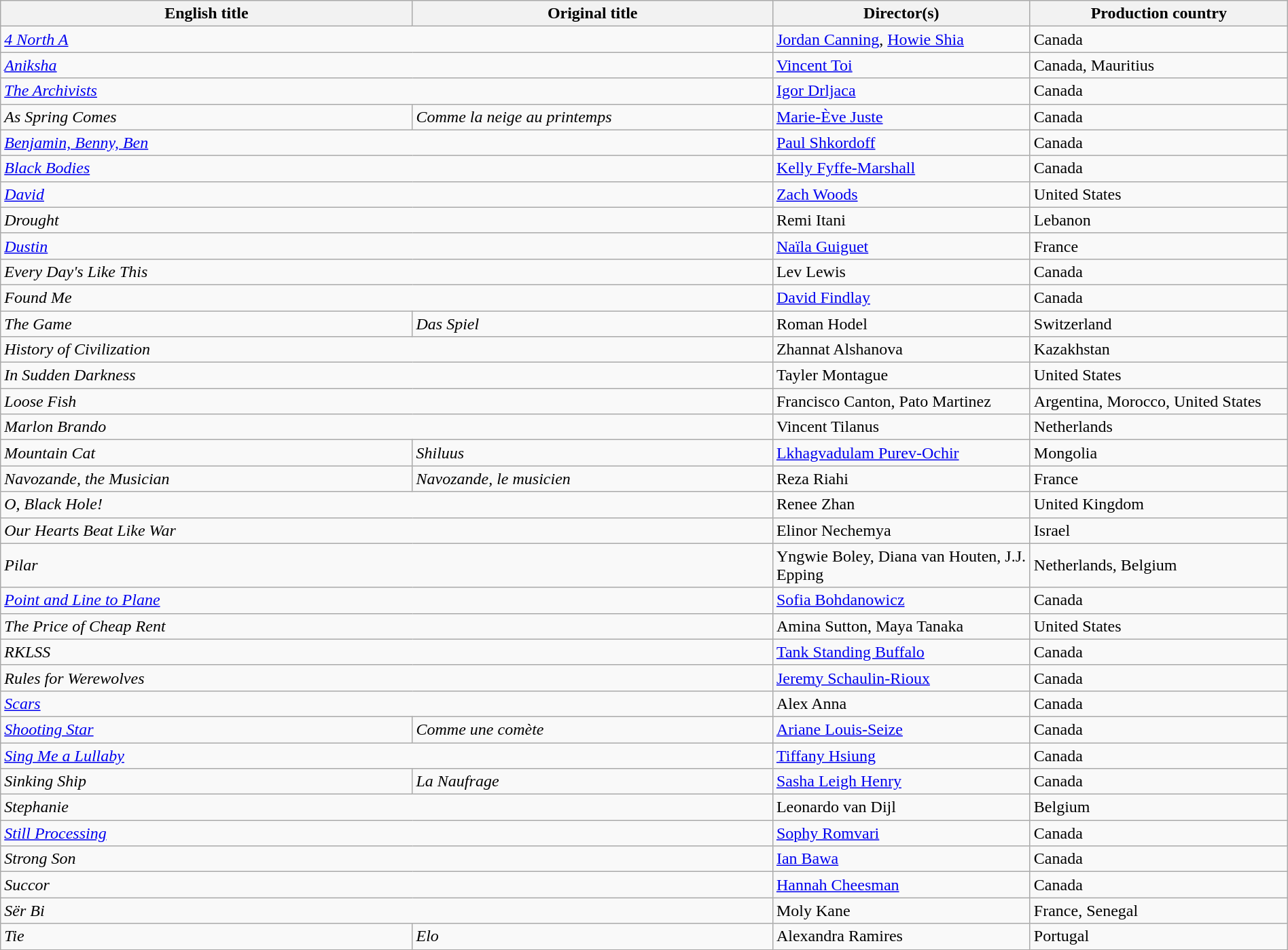<table class="wikitable" width=100%>
<tr>
<th scope="col" width="32%">English title</th>
<th scope="col" width="28%">Original title</th>
<th scope="col" width="20%">Director(s)</th>
<th scope="col" width="20%">Production country</th>
</tr>
<tr>
<td colspan=2><em><a href='#'>4 North A</a></em></td>
<td><a href='#'>Jordan Canning</a>, <a href='#'>Howie Shia</a></td>
<td>Canada</td>
</tr>
<tr>
<td colspan=2><em><a href='#'>Aniksha</a></em></td>
<td><a href='#'>Vincent Toi</a></td>
<td>Canada, Mauritius</td>
</tr>
<tr>
<td colspan=2><em><a href='#'>The Archivists</a></em></td>
<td><a href='#'>Igor Drljaca</a></td>
<td>Canada</td>
</tr>
<tr>
<td><em>As Spring Comes</em></td>
<td><em>Comme la neige au printemps</em></td>
<td><a href='#'>Marie-Ève Juste</a></td>
<td>Canada</td>
</tr>
<tr>
<td colspan=2><em><a href='#'>Benjamin, Benny, Ben</a></em></td>
<td><a href='#'>Paul Shkordoff</a></td>
<td>Canada</td>
</tr>
<tr>
<td colspan=2><em><a href='#'>Black Bodies</a></em></td>
<td><a href='#'>Kelly Fyffe-Marshall</a></td>
<td>Canada</td>
</tr>
<tr>
<td colspan=2><em><a href='#'>David</a></em></td>
<td><a href='#'>Zach Woods</a></td>
<td>United States</td>
</tr>
<tr>
<td colspan=2><em>Drought</em></td>
<td>Remi Itani</td>
<td>Lebanon</td>
</tr>
<tr>
<td colspan=2><em><a href='#'>Dustin</a></em></td>
<td><a href='#'>Naïla Guiguet</a></td>
<td>France</td>
</tr>
<tr>
<td colspan=2><em>Every Day's Like This</em></td>
<td>Lev Lewis</td>
<td>Canada</td>
</tr>
<tr>
<td colspan=2><em>Found Me</em></td>
<td><a href='#'>David Findlay</a></td>
<td>Canada</td>
</tr>
<tr>
<td><em>The Game</em></td>
<td><em>Das Spiel</em></td>
<td>Roman Hodel</td>
<td>Switzerland</td>
</tr>
<tr>
<td colspan=2><em>History of Civilization</em></td>
<td>Zhannat Alshanova</td>
<td>Kazakhstan</td>
</tr>
<tr>
<td colspan=2><em>In Sudden Darkness</em></td>
<td>Tayler Montague</td>
<td>United States</td>
</tr>
<tr>
<td colspan=2><em>Loose Fish</em></td>
<td>Francisco Canton, Pato Martinez</td>
<td>Argentina, Morocco, United States</td>
</tr>
<tr>
<td colspan=2><em>Marlon Brando</em></td>
<td>Vincent Tilanus</td>
<td>Netherlands</td>
</tr>
<tr>
<td><em>Mountain Cat</em></td>
<td><em>Shiluus</em></td>
<td><a href='#'>Lkhagvadulam Purev-Ochir</a></td>
<td>Mongolia</td>
</tr>
<tr>
<td><em>Navozande, the Musician</em></td>
<td><em>Navozande, le musicien</em></td>
<td>Reza Riahi</td>
<td>France</td>
</tr>
<tr>
<td colspan=2><em>O, Black Hole!</em></td>
<td>Renee Zhan</td>
<td>United Kingdom</td>
</tr>
<tr>
<td colspan=2><em>Our Hearts Beat Like War</em></td>
<td>Elinor Nechemya</td>
<td>Israel</td>
</tr>
<tr>
<td colspan=2><em>Pilar</em></td>
<td>Yngwie Boley, Diana van Houten, J.J. Epping</td>
<td>Netherlands, Belgium</td>
</tr>
<tr>
<td colspan=2><em><a href='#'>Point and Line to Plane</a></em></td>
<td><a href='#'>Sofia Bohdanowicz</a></td>
<td>Canada</td>
</tr>
<tr>
<td colspan=2><em>The Price of Cheap Rent</em></td>
<td>Amina Sutton, Maya Tanaka</td>
<td>United States</td>
</tr>
<tr>
<td colspan=2><em>RKLSS</em></td>
<td><a href='#'>Tank Standing Buffalo</a></td>
<td>Canada</td>
</tr>
<tr>
<td colspan=2><em>Rules for Werewolves</em></td>
<td><a href='#'>Jeremy Schaulin-Rioux</a></td>
<td>Canada</td>
</tr>
<tr>
<td colspan=2><em><a href='#'>Scars</a></em></td>
<td>Alex Anna</td>
<td>Canada</td>
</tr>
<tr>
<td><em><a href='#'>Shooting Star</a></em></td>
<td><em>Comme une comète</em></td>
<td><a href='#'>Ariane Louis-Seize</a></td>
<td>Canada</td>
</tr>
<tr>
<td colspan=2><em><a href='#'>Sing Me a Lullaby</a></em></td>
<td><a href='#'>Tiffany Hsiung</a></td>
<td>Canada</td>
</tr>
<tr>
<td><em>Sinking Ship</em></td>
<td><em>La Naufrage</em></td>
<td><a href='#'>Sasha Leigh Henry</a></td>
<td>Canada</td>
</tr>
<tr>
<td colspan=2><em>Stephanie</em></td>
<td>Leonardo van Dijl</td>
<td>Belgium</td>
</tr>
<tr>
<td colspan=2><em><a href='#'>Still Processing</a></em></td>
<td><a href='#'>Sophy Romvari</a></td>
<td>Canada</td>
</tr>
<tr>
<td colspan=2><em>Strong Son</em></td>
<td><a href='#'>Ian Bawa</a></td>
<td>Canada</td>
</tr>
<tr>
<td colspan=2><em>Succor</em></td>
<td><a href='#'>Hannah Cheesman</a></td>
<td>Canada</td>
</tr>
<tr>
<td colspan=2><em>Sër Bi</em></td>
<td>Moly Kane</td>
<td>France, Senegal</td>
</tr>
<tr>
<td><em>Tie</em></td>
<td><em>Elo</em></td>
<td>Alexandra Ramires</td>
<td>Portugal</td>
</tr>
</table>
